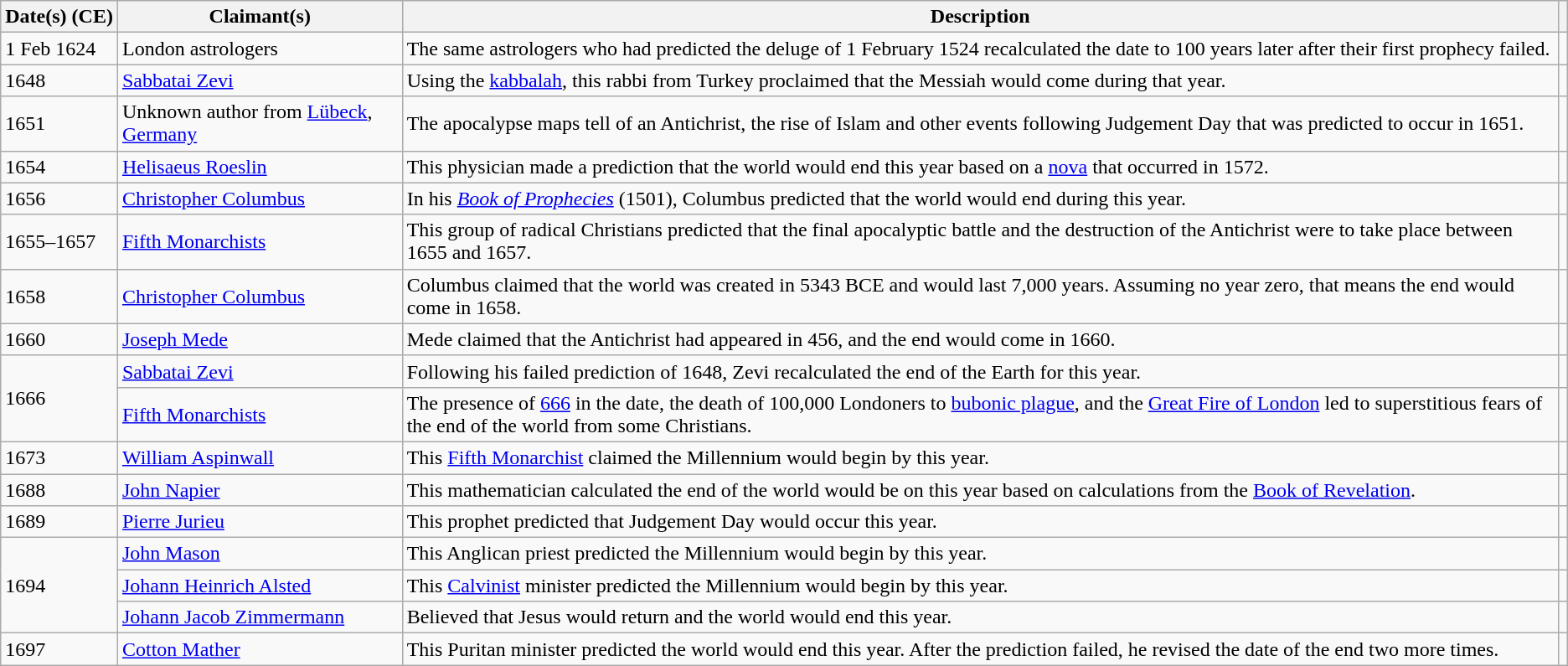<table class="wikitable">
<tr>
<th>Date(s) (CE)</th>
<th>Claimant(s)</th>
<th>Description</th>
<th></th>
</tr>
<tr>
<td>1 Feb 1624</td>
<td>London astrologers</td>
<td>The same astrologers who had predicted the deluge of 1 February 1524 recalculated the date to 100 years later after their first prophecy failed.</td>
<td align=center><br></td>
</tr>
<tr>
<td>1648</td>
<td><a href='#'>Sabbatai Zevi</a></td>
<td>Using the <a href='#'>kabbalah</a>, this rabbi from Turkey proclaimed that the Messiah would come during that year.</td>
<td align=center></td>
</tr>
<tr>
<td>1651</td>
<td>Unknown author from <a href='#'>Lübeck</a>, <a href='#'>Germany</a></td>
<td>The apocalypse maps tell of an Antichrist, the rise of Islam and other events following Judgement Day that was predicted to occur in 1651.</td>
<td align=center><br></td>
</tr>
<tr>
<td>1654</td>
<td><a href='#'>Helisaeus Roeslin</a></td>
<td>This physician made a prediction that the world would end this year based on a <a href='#'>nova</a> that occurred in 1572.</td>
<td align=center></td>
</tr>
<tr>
<td>1656</td>
<td><a href='#'>Christopher Columbus</a></td>
<td>In his <em><a href='#'>Book of Prophecies</a></em> (1501), Columbus predicted that the world would end during this year.</td>
<td align=center><br></td>
</tr>
<tr>
<td>1655–1657</td>
<td><a href='#'>Fifth Monarchists</a></td>
<td>This group of radical Christians predicted that the final apocalyptic battle and the destruction of the Antichrist were to take place between 1655 and 1657.</td>
<td align=center></td>
</tr>
<tr>
<td>1658</td>
<td><a href='#'>Christopher Columbus</a></td>
<td>Columbus claimed that the world was created in 5343 BCE and would last 7,000 years. Assuming no year zero, that means the end would come in 1658.</td>
<td align=center></td>
</tr>
<tr>
<td>1660</td>
<td><a href='#'>Joseph Mede</a></td>
<td>Mede claimed that the Antichrist had appeared in 456, and the end would come in 1660.</td>
<td align=center></td>
</tr>
<tr>
<td rowspan="2">1666</td>
<td><a href='#'>Sabbatai Zevi</a></td>
<td>Following his failed prediction of 1648, Zevi recalculated the end of the Earth for this year.</td>
<td align=center></td>
</tr>
<tr>
<td><a href='#'>Fifth Monarchists</a></td>
<td>The presence of <a href='#'>666</a> in the date, the death of 100,000 Londoners to <a href='#'>bubonic plague</a>, and the <a href='#'>Great Fire of London</a> led to superstitious fears of the end of the world from some Christians.</td>
<td align=center><br></td>
</tr>
<tr>
<td>1673</td>
<td><a href='#'>William Aspinwall</a></td>
<td>This <a href='#'>Fifth Monarchist</a> claimed the Millennium would begin by this year.</td>
<td align=center></td>
</tr>
<tr>
<td>1688</td>
<td><a href='#'>John Napier</a></td>
<td>This mathematician calculated the end of the world would be on this year based on calculations from the <a href='#'>Book of Revelation</a>.</td>
<td align=center></td>
</tr>
<tr>
<td>1689</td>
<td><a href='#'>Pierre Jurieu</a></td>
<td>This prophet predicted that Judgement Day would occur this year.</td>
<td align=center></td>
</tr>
<tr>
<td rowspan="3">1694</td>
<td><a href='#'>John Mason</a></td>
<td>This Anglican priest predicted the Millennium would begin by this year.</td>
<td align=center></td>
</tr>
<tr>
<td><a href='#'>Johann Heinrich Alsted</a></td>
<td>This <a href='#'>Calvinist</a> minister predicted the Millennium would begin by this year.</td>
<td align=center></td>
</tr>
<tr>
<td><a href='#'>Johann Jacob Zimmermann</a></td>
<td>Believed that Jesus would return and the world would end this year.</td>
<td align=center></td>
</tr>
<tr>
<td>1697</td>
<td><a href='#'>Cotton Mather</a></td>
<td>This Puritan minister predicted the world would end this year. After the prediction failed, he revised the date of the end two more times.</td>
<td align=center></td>
</tr>
</table>
